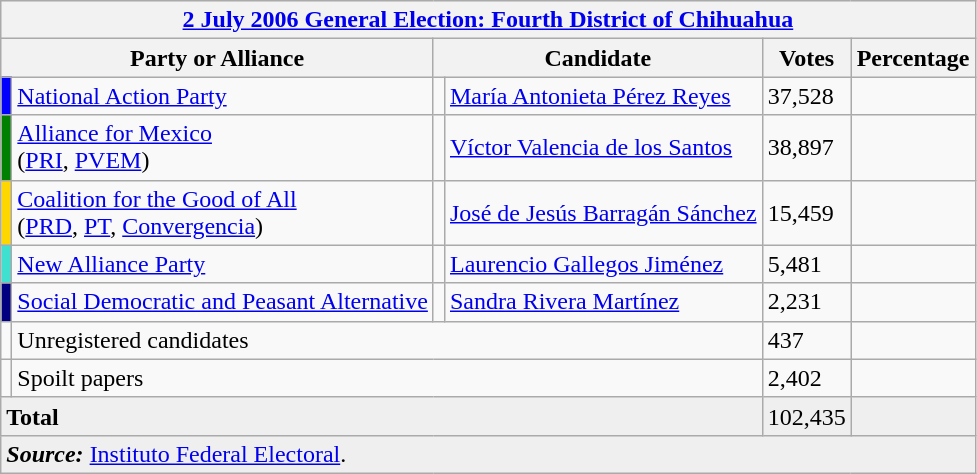<table class="wikitable">
<tr style="background:#efefef;">
<th Colspan=6><strong><a href='#'>2 July 2006 General Election: Fourth District of Chihuahua</a></strong></th>
</tr>
<tr style="background:#efefef;">
<th Colspan=2><strong>Party or Alliance</strong></th>
<th Colspan=2><strong>Candidate</strong></th>
<th><strong>Votes</strong></th>
<th><strong>Percentage</strong></th>
</tr>
<tr>
<td bgcolor=blue></td>
<td><a href='#'>National Action Party</a></td>
<td></td>
<td><a href='#'>María Antonieta Pérez Reyes</a></td>
<td>37,528</td>
<td></td>
</tr>
<tr>
<td bgcolor=green></td>
<td><a href='#'>Alliance for Mexico</a><br>(<a href='#'>PRI</a>, <a href='#'>PVEM</a>)</td>
<td></td>
<td><a href='#'>Víctor Valencia de los Santos</a></td>
<td>38,897</td>
<td></td>
</tr>
<tr>
<td bgcolor=gold></td>
<td><a href='#'>Coalition for the Good of All</a><br>(<a href='#'>PRD</a>, <a href='#'>PT</a>, <a href='#'>Convergencia</a>)</td>
<td></td>
<td><a href='#'>José de Jesús Barragán Sánchez</a></td>
<td>15,459</td>
<td></td>
</tr>
<tr>
<td bgcolor=turquoise></td>
<td><a href='#'>New Alliance Party</a></td>
<td></td>
<td><a href='#'>Laurencio Gallegos Jiménez</a></td>
<td>5,481</td>
<td></td>
</tr>
<tr>
<td bgcolor=navy></td>
<td><a href='#'>Social Democratic and Peasant Alternative</a></td>
<td></td>
<td><a href='#'>Sandra Rivera Martínez</a></td>
<td>2,231</td>
<td></td>
</tr>
<tr>
<td></td>
<td Colspan=3>Unregistered candidates</td>
<td>437</td>
<td></td>
</tr>
<tr>
<td></td>
<td Colspan=3>Spoilt papers</td>
<td>2,402</td>
<td></td>
</tr>
<tr style="background:#efefef;">
<td Colspan=4><strong>Total</strong></td>
<td>102,435</td>
<td></td>
</tr>
<tr style="background:#efefef;">
<td Colspan=6><strong><em>Source:</em></strong> <a href='#'>Instituto Federal Electoral</a>.</td>
</tr>
</table>
